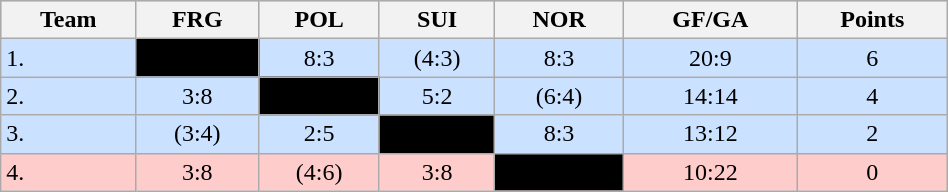<table class="wikitable" bgcolor="#EFEFFF" width="50%">
<tr bgcolor="#BCD2EE">
<th>Team</th>
<th>FRG</th>
<th>POL</th>
<th>SUI</th>
<th>NOR</th>
<th>GF/GA</th>
<th>Points</th>
</tr>
<tr bgcolor="#CAE1FF" align="center">
<td align="left">1. </td>
<td style="background:#000000;"></td>
<td>8:3</td>
<td>(4:3)</td>
<td>8:3</td>
<td>20:9</td>
<td>6</td>
</tr>
<tr bgcolor="#CAE1FF" align="center">
<td align="left">2. </td>
<td>3:8</td>
<td style="background:#000000;"></td>
<td>5:2</td>
<td>(6:4)</td>
<td>14:14</td>
<td>4</td>
</tr>
<tr bgcolor="#CAE1FF" align="center">
<td align="left">3. </td>
<td>(3:4)</td>
<td>2:5</td>
<td style="background:#000000;"></td>
<td>8:3</td>
<td>13:12</td>
<td>2</td>
</tr>
<tr bgcolor="#ffcccc" align="center">
<td align="left">4. </td>
<td>3:8</td>
<td>(4:6)</td>
<td>3:8</td>
<td style="background:#000000;"></td>
<td>10:22</td>
<td>0</td>
</tr>
</table>
